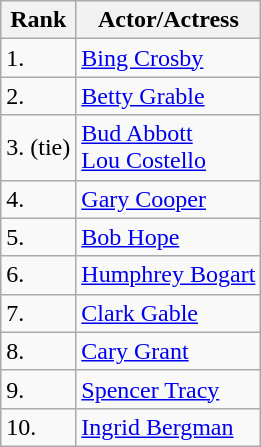<table class="wikitable">
<tr>
<th>Rank</th>
<th>Actor/Actress</th>
</tr>
<tr>
<td>1.</td>
<td><a href='#'>Bing Crosby</a></td>
</tr>
<tr>
<td>2.</td>
<td><a href='#'>Betty Grable</a></td>
</tr>
<tr>
<td>3. (tie)</td>
<td><a href='#'>Bud Abbott</a><br><a href='#'>Lou Costello</a></td>
</tr>
<tr>
<td>4.</td>
<td><a href='#'>Gary Cooper</a></td>
</tr>
<tr>
<td>5.</td>
<td><a href='#'>Bob Hope</a></td>
</tr>
<tr>
<td>6.</td>
<td><a href='#'>Humphrey Bogart</a></td>
</tr>
<tr>
<td>7.</td>
<td><a href='#'>Clark Gable</a></td>
</tr>
<tr>
<td>8.</td>
<td><a href='#'>Cary Grant</a></td>
</tr>
<tr>
<td>9.</td>
<td><a href='#'>Spencer Tracy</a></td>
</tr>
<tr>
<td>10.</td>
<td><a href='#'>Ingrid Bergman</a></td>
</tr>
</table>
